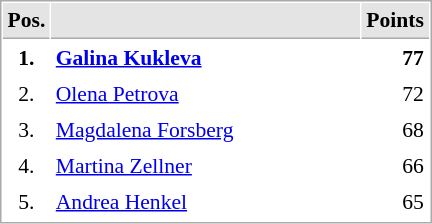<table cellspacing="1" cellpadding="3" style="border:1px solid #AAAAAA;font-size:90%">
<tr bgcolor="#E4E4E4">
<th style="border-bottom:1px solid #AAAAAA" width=10>Pos.</th>
<th style="border-bottom:1px solid #AAAAAA" width=200></th>
<th style="border-bottom:1px solid #AAAAAA" width=20>Points</th>
</tr>
<tr>
<td align="center"><strong>1.</strong></td>
<td> <strong><a href='#'>Galina Kukleva</a></strong></td>
<td align="right"><strong>77</strong></td>
</tr>
<tr>
<td align="center">2.</td>
<td> <a href='#'>Olena Petrova</a></td>
<td align="right">72</td>
</tr>
<tr>
<td align="center">3.</td>
<td> <a href='#'>Magdalena Forsberg</a></td>
<td align="right">68</td>
</tr>
<tr>
<td align="center">4.</td>
<td> <a href='#'>Martina Zellner</a></td>
<td align="right">66</td>
</tr>
<tr>
<td align="center">5.</td>
<td> <a href='#'>Andrea Henkel</a></td>
<td align="right">65</td>
</tr>
<tr>
</tr>
</table>
